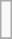<table class="wikitable">
<tr ---->
<td><br></td>
</tr>
<tr --->
</tr>
</table>
